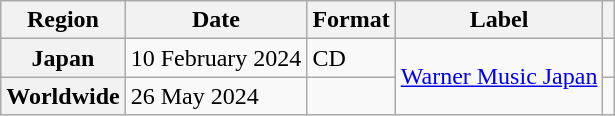<table class="wikitable plainrowheaders">
<tr>
<th scope="col">Region</th>
<th scope="col">Date</th>
<th scope="col">Format</th>
<th scope="col">Label</th>
<th scope="col"></th>
</tr>
<tr>
<th scope="row">Japan</th>
<td>10 February 2024</td>
<td>CD</td>
<td rowspan="2"><a href='#'>Warner Music Japan</a></td>
<td></td>
</tr>
<tr>
<th scope="row">Worldwide</th>
<td>26 May 2024</td>
<td></td>
<td></td>
</tr>
</table>
